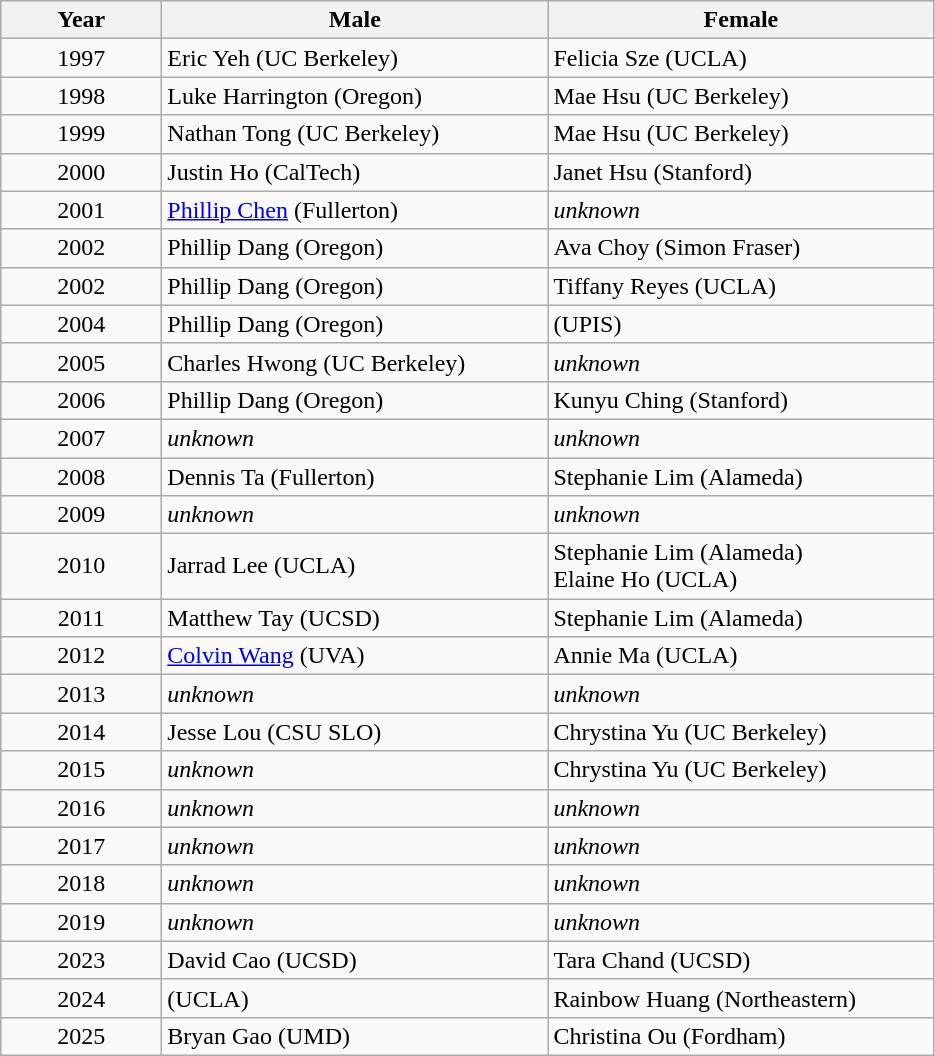<table class="wikitable collapsible collapsed sortable;">
<tr>
<th width="100">Year</th>
<th width="250">Male</th>
<th width="250">Female</th>
</tr>
<tr>
<td align="center">1997</td>
<td>Eric Yeh (UC Berkeley)</td>
<td>Felicia Sze (UCLA)</td>
</tr>
<tr>
<td align="center">1998</td>
<td>Luke Harrington (Oregon)</td>
<td>Mae Hsu (UC Berkeley)</td>
</tr>
<tr>
<td align="center">1999</td>
<td>Nathan Tong (UC Berkeley)</td>
<td>Mae Hsu (UC Berkeley)</td>
</tr>
<tr>
<td align="center">2000</td>
<td>Justin Ho (CalTech)</td>
<td>Janet Hsu (Stanford)</td>
</tr>
<tr>
<td align="center">2001</td>
<td><a href='#'>Phillip Chen</a> (Fullerton)</td>
<td><em>unknown</em></td>
</tr>
<tr>
<td align="center">2002</td>
<td>Phillip Dang (Oregon)</td>
<td>Ava Choy (Simon Fraser)</td>
</tr>
<tr>
<td align="center">2002</td>
<td>Phillip Dang (Oregon)</td>
<td>Tiffany Reyes (UCLA)</td>
</tr>
<tr>
<td align="center">2004</td>
<td>Phillip Dang (Oregon)</td>
<td> (UPIS)</td>
</tr>
<tr>
<td align="center">2005</td>
<td>Charles Hwong (UC Berkeley)</td>
<td><em>unknown</em></td>
</tr>
<tr>
<td align="center">2006</td>
<td>Phillip Dang (Oregon)</td>
<td>Kunyu Ching (Stanford)</td>
</tr>
<tr>
<td align="center">2007</td>
<td><em>unknown</em></td>
<td><em>unknown</em></td>
</tr>
<tr>
<td align="center">2008</td>
<td>Dennis Ta (Fullerton)</td>
<td>Stephanie Lim (Alameda)</td>
</tr>
<tr>
<td align="center">2009</td>
<td><em>unknown</em></td>
<td><em>unknown</em></td>
</tr>
<tr>
<td align="center">2010</td>
<td>Jarrad Lee (UCLA)</td>
<td>Stephanie Lim (Alameda) <br>Elaine Ho (UCLA)</td>
</tr>
<tr>
<td align="center">2011</td>
<td>Matthew Tay (UCSD)</td>
<td>Stephanie Lim (Alameda)</td>
</tr>
<tr>
<td align="center">2012</td>
<td><a href='#'>Colvin Wang</a> (UVA)</td>
<td>Annie Ma (UCLA)</td>
</tr>
<tr>
<td align="center">2013</td>
<td><em>unknown</em></td>
<td><em>unknown</em></td>
</tr>
<tr>
<td align="center">2014</td>
<td>Jesse Lou (CSU SLO)</td>
<td>Chrystina Yu (UC Berkeley)</td>
</tr>
<tr>
<td align="center">2015</td>
<td><em>unknown</em></td>
<td>Chrystina Yu (UC Berkeley)</td>
</tr>
<tr>
<td align="center">2016</td>
<td><em>unknown</em></td>
<td><em>unknown</em></td>
</tr>
<tr>
<td align="center">2017</td>
<td><em>unknown</em></td>
<td><em>unknown</em></td>
</tr>
<tr>
<td align="center">2018</td>
<td><em>unknown</em></td>
<td><em>unknown</em></td>
</tr>
<tr>
<td align="center">2019</td>
<td><em>unknown</em></td>
<td><em>unknown</em></td>
</tr>
<tr>
<td align="center">2023</td>
<td>David Cao (UCSD)</td>
<td>Tara Chand (UCSD)</td>
</tr>
<tr>
<td align="center">2024</td>
<td> (UCLA)</td>
<td>Rainbow Huang (Northeastern)</td>
</tr>
<tr>
<td align="center">2025</td>
<td>Bryan Gao (UMD)</td>
<td>Christina Ou (Fordham)</td>
</tr>
</table>
